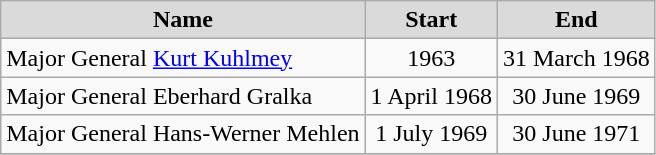<table class="wikitable">
<tr>
<th style="background:#dadada">Name</th>
<th style="background:#dadada">Start</th>
<th style="background:#dadada">End</th>
</tr>
<tr>
<td>Major General <a href='#'>Kurt Kuhlmey</a></td>
<td align="center">1963</td>
<td align="center">31 March 1968</td>
</tr>
<tr>
<td>Major General Eberhard Gralka</td>
<td align="center">1 April 1968</td>
<td align="center">30 June 1969</td>
</tr>
<tr>
<td>Major General Hans-Werner Mehlen</td>
<td align="center">1 July 1969</td>
<td align="center">30 June 1971</td>
</tr>
<tr>
</tr>
</table>
